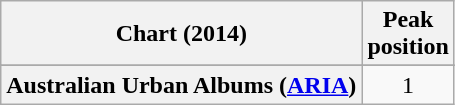<table class="wikitable sortable plainrowheaders">
<tr>
<th scope="col">Chart (2014)</th>
<th scope="col">Peak<br>position</th>
</tr>
<tr>
</tr>
<tr>
<th scope="row">Australian Urban Albums (<a href='#'>ARIA</a>)</th>
<td style="text-align:center;">1</td>
</tr>
</table>
